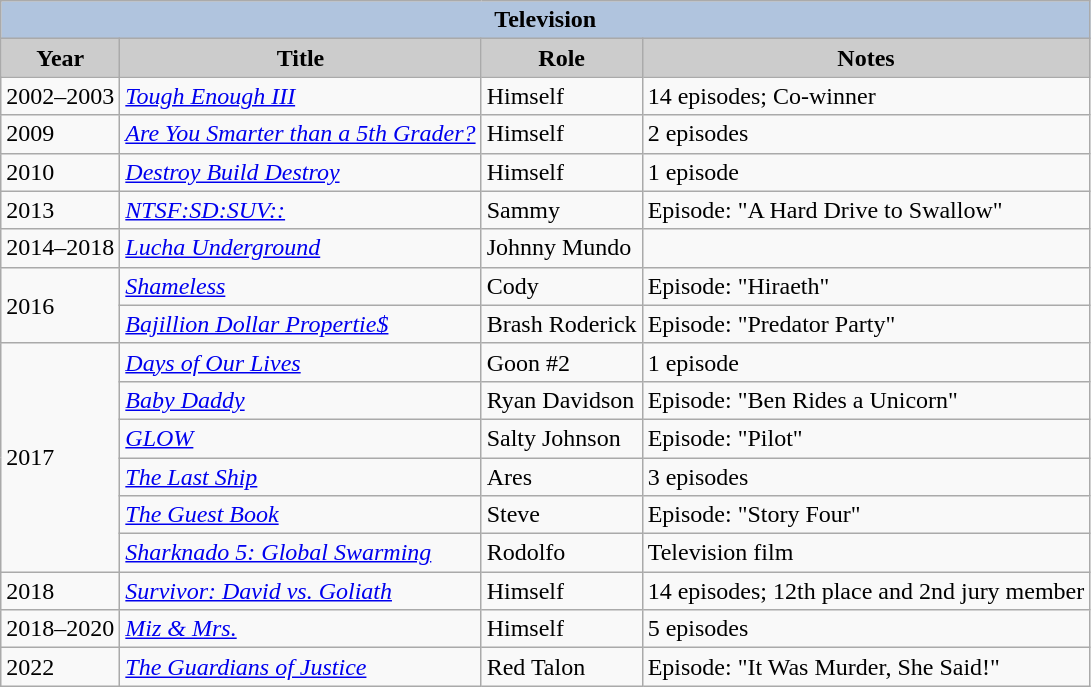<table class="wikitable">
<tr style="text-align:center;">
<th colspan="4" style="background:#B0C4DE;">Television</th>
</tr>
<tr style="text-align:center;">
<th style="background:#ccc;">Year</th>
<th style="background:#ccc;">Title</th>
<th style="background:#ccc;">Role</th>
<th style="background:#ccc;">Notes</th>
</tr>
<tr>
<td>2002–2003</td>
<td><em><a href='#'>Tough Enough III</a></em></td>
<td>Himself</td>
<td>14 episodes; Co-winner</td>
</tr>
<tr>
<td>2009</td>
<td><em><a href='#'>Are You Smarter than a 5th Grader?</a></em></td>
<td>Himself</td>
<td>2 episodes</td>
</tr>
<tr>
<td>2010</td>
<td><em><a href='#'>Destroy Build Destroy</a></em></td>
<td>Himself</td>
<td>1 episode</td>
</tr>
<tr>
<td>2013</td>
<td><em><a href='#'>NTSF:SD:SUV::</a></em></td>
<td>Sammy</td>
<td>Episode: "A Hard Drive to Swallow"</td>
</tr>
<tr>
<td>2014–2018</td>
<td><em><a href='#'>Lucha Underground</a></em></td>
<td>Johnny Mundo</td>
<td></td>
</tr>
<tr>
<td rowspan=2>2016</td>
<td><em><a href='#'>Shameless</a></em></td>
<td>Cody</td>
<td>Episode: "Hiraeth"</td>
</tr>
<tr>
<td><em><a href='#'>Bajillion Dollar Propertie$</a></em></td>
<td>Brash Roderick</td>
<td>Episode: "Predator Party"</td>
</tr>
<tr>
<td rowspan=6>2017</td>
<td><em><a href='#'>Days of Our Lives</a></em></td>
<td>Goon #2</td>
<td>1 episode</td>
</tr>
<tr>
<td><em><a href='#'>Baby Daddy</a></em></td>
<td>Ryan Davidson</td>
<td>Episode: "Ben Rides a Unicorn"</td>
</tr>
<tr>
<td><em><a href='#'>GLOW</a></em></td>
<td>Salty Johnson</td>
<td>Episode: "Pilot"</td>
</tr>
<tr>
<td><a href='#'><em>The Last Ship</em></a></td>
<td>Ares</td>
<td>3 episodes</td>
</tr>
<tr>
<td><em><a href='#'>The Guest Book</a></em></td>
<td>Steve</td>
<td>Episode: "Story Four"</td>
</tr>
<tr>
<td><em><a href='#'>Sharknado 5: Global Swarming</a></em></td>
<td>Rodolfo</td>
<td>Television film</td>
</tr>
<tr>
<td>2018</td>
<td><em><a href='#'>Survivor: David vs. Goliath</a></em></td>
<td>Himself</td>
<td>14 episodes; 12th place and 2nd jury member</td>
</tr>
<tr>
<td>2018–2020</td>
<td><em><a href='#'>Miz & Mrs.</a></em></td>
<td>Himself</td>
<td>5 episodes</td>
</tr>
<tr>
<td>2022</td>
<td><em><a href='#'>The Guardians of Justice</a></em></td>
<td>Red Talon</td>
<td>Episode: "It Was Murder, She Said!"</td>
</tr>
</table>
